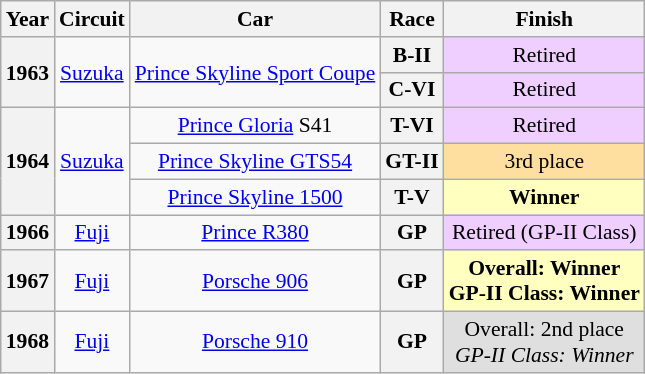<table class="wikitable" style="text-align:center; font-size:90%">
<tr>
<th>Year</th>
<th>Circuit</th>
<th>Car</th>
<th>Race</th>
<th>Finish</th>
</tr>
<tr>
<th rowspan="2">1963</th>
<td rowspan="2"><a href='#'>Suzuka</a></td>
<td rowspan="2"><a href='#'>Prince Skyline Sport Coupe</a></td>
<th>B-II</th>
<td style="background-color:#efcfff">Retired</td>
</tr>
<tr>
<th>C-VI</th>
<td style="background-color:#efcfff">Retired</td>
</tr>
<tr>
<th rowspan="3">1964</th>
<td rowspan="3"><a href='#'>Suzuka</a></td>
<td><a href='#'>Prince Gloria</a> S41</td>
<th>T-VI</th>
<td style="background-color:#efcfff">Retired</td>
</tr>
<tr>
<td><a href='#'>Prince Skyline GTS54</a></td>
<th>GT-II</th>
<td style="background-color:#ffdf9f">3rd place</td>
</tr>
<tr>
<td><a href='#'>Prince Skyline 1500</a></td>
<th>T-V</th>
<td style="background-color:#ffffbf"><strong>Winner</strong></td>
</tr>
<tr>
<th>1966</th>
<td><a href='#'>Fuji</a></td>
<td><a href='#'>Prince R380</a></td>
<th>GP</th>
<td style="background-color:#efcfff">Retired (GP-II Class)</td>
</tr>
<tr>
<th>1967</th>
<td><a href='#'>Fuji</a></td>
<td><a href='#'>Porsche 906</a></td>
<th>GP</th>
<td style="background-color:#ffffbf"><strong>Overall: Winner<br>GP-II Class: Winner</strong></td>
</tr>
<tr>
<th>1968</th>
<td><a href='#'>Fuji</a></td>
<td><a href='#'>Porsche 910</a></td>
<th>GP</th>
<td style="background-color:#dfdfdf">Overall: 2nd place<br><em>GP-II Class: Winner</em></td>
</tr>
</table>
